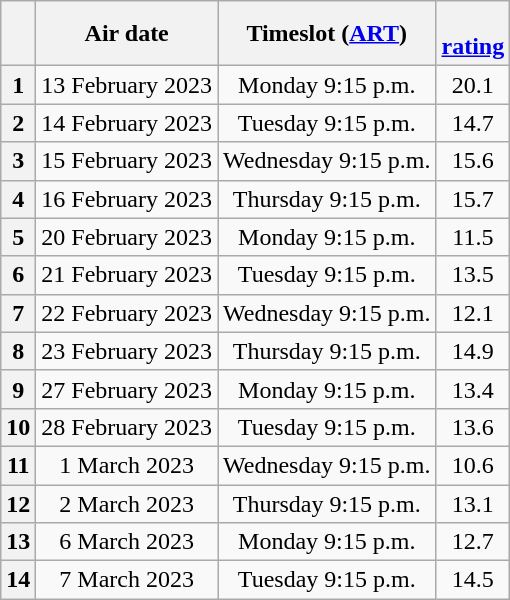<table class="wikitable sortable plainrowheaders" style="text-align:center">
<tr>
<th></th>
<th>Air date</th>
<th>Timeslot (<a href='#'>ART</a>)</th>
<th><br><a href='#'>rating</a></th>
</tr>
<tr>
<th>1</th>
<td>13 February 2023</td>
<td>Monday 9:15 p.m.</td>
<td>20.1</td>
</tr>
<tr>
<th>2</th>
<td>14 February 2023</td>
<td>Tuesday 9:15 p.m.</td>
<td>14.7</td>
</tr>
<tr>
<th>3</th>
<td>15 February 2023</td>
<td>Wednesday 9:15 p.m.</td>
<td>15.6</td>
</tr>
<tr>
<th>4</th>
<td>16 February 2023</td>
<td>Thursday 9:15 p.m.</td>
<td>15.7</td>
</tr>
<tr>
<th>5</th>
<td>20 February 2023</td>
<td>Monday 9:15 p.m.</td>
<td>11.5</td>
</tr>
<tr>
<th>6</th>
<td>21 February 2023</td>
<td>Tuesday 9:15 p.m.</td>
<td>13.5</td>
</tr>
<tr>
<th>7</th>
<td>22 February 2023</td>
<td>Wednesday 9:15 p.m.</td>
<td>12.1</td>
</tr>
<tr>
<th>8</th>
<td>23 February 2023</td>
<td>Thursday 9:15 p.m.</td>
<td>14.9</td>
</tr>
<tr>
<th>9</th>
<td>27 February 2023</td>
<td>Monday 9:15 p.m.</td>
<td>13.4</td>
</tr>
<tr>
<th>10</th>
<td>28 February 2023</td>
<td>Tuesday 9:15 p.m.</td>
<td>13.6</td>
</tr>
<tr>
<th>11</th>
<td>1 March 2023</td>
<td>Wednesday 9:15 p.m.</td>
<td>10.6</td>
</tr>
<tr>
<th>12</th>
<td>2 March 2023</td>
<td>Thursday 9:15 p.m.</td>
<td>13.1</td>
</tr>
<tr>
<th>13</th>
<td>6 March 2023</td>
<td>Monday 9:15 p.m.</td>
<td>12.7</td>
</tr>
<tr>
<th>14</th>
<td>7 March 2023</td>
<td>Tuesday 9:15 p.m.</td>
<td>14.5</td>
</tr>
</table>
